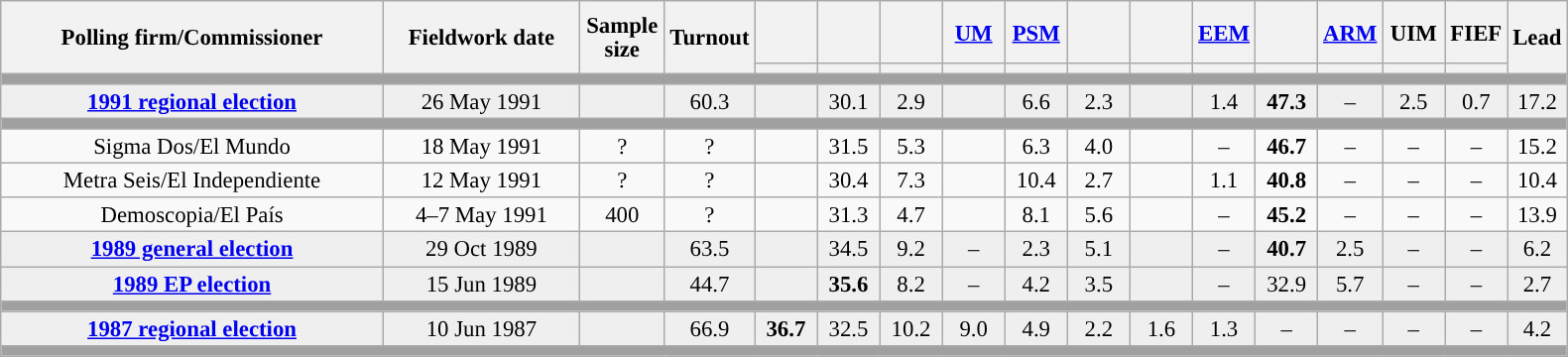<table class="wikitable collapsible collapsed" style="text-align:center; font-size:95%; line-height:16px;">
<tr style="height:42px;">
<th style="width:250px;" rowspan="2">Polling firm/Commissioner</th>
<th style="width:125px;" rowspan="2">Fieldwork date</th>
<th style="width:50px;" rowspan="2">Sample size</th>
<th style="width:45px;" rowspan="2">Turnout</th>
<th style="width:35px;"></th>
<th style="width:35px;"></th>
<th style="width:35px;"></th>
<th style="width:35px;"><a href='#'>UM</a></th>
<th style="width:35px;"><a href='#'>PSM</a></th>
<th style="width:35px;"></th>
<th style="width:35px;"></th>
<th style="width:35px;"><a href='#'>EEM</a></th>
<th style="width:35px;"></th>
<th style="width:35px;"><a href='#'>ARM</a></th>
<th style="width:35px;">UIM</th>
<th style="width:35px;">FIEF</th>
<th style="width:30px;" rowspan="2">Lead</th>
</tr>
<tr>
<th style="color:inherit;background:"></th>
<th style="color:inherit;background:"></th>
<th style="color:inherit;background:"></th>
<th style="color:inherit;background:"></th>
<th style="color:inherit;background:"></th>
<th style="color:inherit;background:"></th>
<th style="color:inherit;background:"></th>
<th style="color:inherit;background:"></th>
<th style="color:inherit;background:"></th>
<th style="color:inherit;background:"></th>
<th style="color:inherit;background:"></th>
<th style="color:inherit;background:"></th>
</tr>
<tr>
<td colspan="17" style="background:#A0A0A0"></td>
</tr>
<tr style="background:#EFEFEF;">
<td><strong><a href='#'>1991 regional election</a></strong></td>
<td>26 May 1991</td>
<td></td>
<td>60.3</td>
<td></td>
<td>30.1<br></td>
<td>2.9<br></td>
<td></td>
<td>6.6<br></td>
<td>2.3<br></td>
<td></td>
<td>1.4<br></td>
<td><strong>47.3</strong><br></td>
<td>–</td>
<td>2.5<br></td>
<td>0.7<br></td>
<td style="background:">17.2</td>
</tr>
<tr>
<td colspan="17" style="background:#A0A0A0"></td>
</tr>
<tr>
<td>Sigma Dos/El Mundo</td>
<td>18 May 1991</td>
<td>?</td>
<td>?</td>
<td></td>
<td>31.5<br></td>
<td>5.3<br></td>
<td></td>
<td>6.3<br></td>
<td>4.0<br></td>
<td></td>
<td>–</td>
<td><strong>46.7</strong><br></td>
<td>–</td>
<td>–</td>
<td>–</td>
<td style="background:">15.2</td>
</tr>
<tr>
<td>Metra Seis/El Independiente</td>
<td>12 May 1991</td>
<td>?</td>
<td>?</td>
<td></td>
<td>30.4<br></td>
<td>7.3<br></td>
<td></td>
<td>10.4<br></td>
<td>2.7<br></td>
<td></td>
<td>1.1<br></td>
<td><strong>40.8</strong><br></td>
<td>–</td>
<td>–</td>
<td>–</td>
<td style="background:">10.4</td>
</tr>
<tr>
<td>Demoscopia/El País</td>
<td>4–7 May 1991</td>
<td>400</td>
<td>?</td>
<td></td>
<td>31.3<br></td>
<td>4.7<br></td>
<td></td>
<td>8.1<br></td>
<td>5.6<br></td>
<td></td>
<td>–</td>
<td><strong>45.2</strong><br></td>
<td>–</td>
<td>–</td>
<td>–</td>
<td style="background:">13.9</td>
</tr>
<tr style="background:#EFEFEF;">
<td><strong><a href='#'>1989 general election</a></strong></td>
<td>29 Oct 1989</td>
<td></td>
<td>63.5</td>
<td></td>
<td>34.5</td>
<td>9.2</td>
<td>–</td>
<td>2.3</td>
<td>5.1</td>
<td></td>
<td>–</td>
<td><strong>40.7</strong></td>
<td>2.5</td>
<td>–</td>
<td>–</td>
<td style="background:">6.2</td>
</tr>
<tr style="background:#EFEFEF;">
<td><strong><a href='#'>1989 EP election</a></strong></td>
<td>15 Jun 1989</td>
<td></td>
<td>44.7</td>
<td></td>
<td><strong>35.6</strong></td>
<td>8.2</td>
<td>–</td>
<td>4.2</td>
<td>3.5</td>
<td></td>
<td>–</td>
<td>32.9</td>
<td>5.7</td>
<td>–</td>
<td>–</td>
<td style="background:">2.7</td>
</tr>
<tr>
<td colspan="17" style="background:#A0A0A0"></td>
</tr>
<tr style="background:#EFEFEF;">
<td><strong><a href='#'>1987 regional election</a></strong></td>
<td>10 Jun 1987</td>
<td></td>
<td>66.9</td>
<td><strong>36.7</strong><br></td>
<td>32.5<br></td>
<td>10.2<br></td>
<td>9.0<br></td>
<td>4.9<br></td>
<td>2.2<br></td>
<td>1.6<br></td>
<td>1.3<br></td>
<td>–</td>
<td>–</td>
<td>–</td>
<td>–</td>
<td style="background:">4.2</td>
</tr>
<tr>
<td colspan="17" style="background:#A0A0A0"></td>
</tr>
</table>
